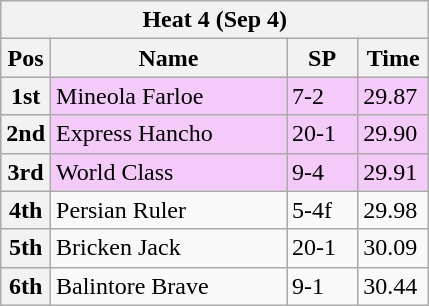<table class="wikitable">
<tr>
<th colspan="6">Heat 4 (Sep 4)</th>
</tr>
<tr>
<th width=20>Pos</th>
<th width=150>Name</th>
<th width=40>SP</th>
<th width=40>Time</th>
</tr>
<tr style="background: #f4caf9;">
<th>1st</th>
<td>Mineola Farloe</td>
<td>7-2</td>
<td>29.87</td>
</tr>
<tr style="background: #f4caf9;">
<th>2nd</th>
<td>Express Hancho</td>
<td>20-1</td>
<td>29.90</td>
</tr>
<tr style="background: #f4caf9;">
<th>3rd</th>
<td>World Class</td>
<td>9-4</td>
<td>29.91</td>
</tr>
<tr>
<th>4th</th>
<td>Persian Ruler</td>
<td>5-4f</td>
<td>29.98</td>
</tr>
<tr>
<th>5th</th>
<td>Bricken Jack</td>
<td>20-1</td>
<td>30.09</td>
</tr>
<tr>
<th>6th</th>
<td>Balintore Brave</td>
<td>9-1</td>
<td>30.44</td>
</tr>
</table>
